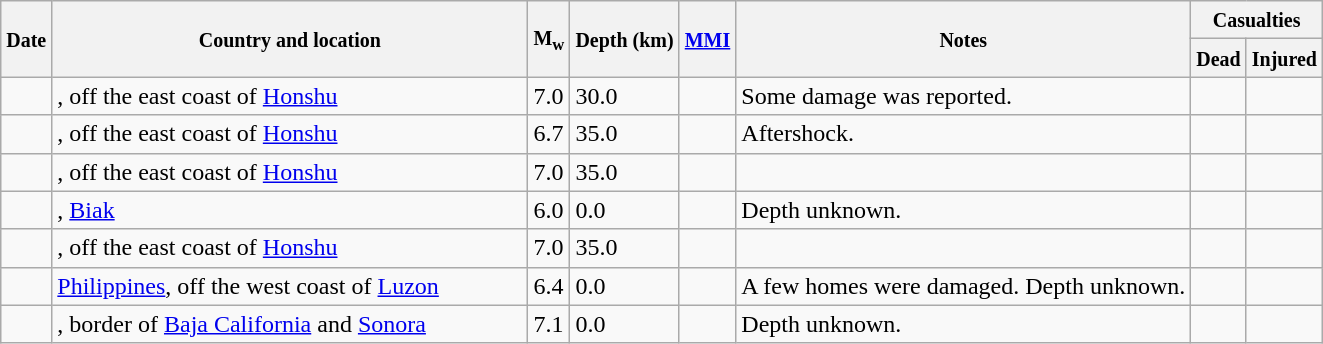<table class="wikitable sortable sort-under" style="border:1px black; margin-left:1em;">
<tr>
<th rowspan="2"><small>Date</small></th>
<th rowspan="2" style="width: 310px"><small>Country and location</small></th>
<th rowspan="2"><small>M<sub>w</sub></small></th>
<th rowspan="2"><small>Depth (km)</small></th>
<th rowspan="2"><small><a href='#'>MMI</a></small></th>
<th rowspan="2" class="unsortable"><small>Notes</small></th>
<th colspan="2"><small>Casualties</small></th>
</tr>
<tr>
<th><small>Dead</small></th>
<th><small>Injured</small></th>
</tr>
<tr>
<td></td>
<td>, off the east coast of <a href='#'>Honshu</a></td>
<td>7.0</td>
<td>30.0</td>
<td></td>
<td>Some damage was reported.</td>
<td></td>
<td></td>
</tr>
<tr>
<td></td>
<td>, off the east coast of <a href='#'>Honshu</a></td>
<td>6.7</td>
<td>35.0</td>
<td></td>
<td>Aftershock.</td>
<td></td>
<td></td>
</tr>
<tr>
<td></td>
<td>, off the east coast of <a href='#'>Honshu</a></td>
<td>7.0</td>
<td>35.0</td>
<td></td>
<td></td>
<td></td>
<td></td>
</tr>
<tr>
<td></td>
<td>, <a href='#'>Biak</a></td>
<td>6.0</td>
<td>0.0</td>
<td></td>
<td>Depth unknown.</td>
<td></td>
<td></td>
</tr>
<tr>
<td></td>
<td>, off the east coast of <a href='#'>Honshu</a></td>
<td>7.0</td>
<td>35.0</td>
<td></td>
<td></td>
<td></td>
<td></td>
</tr>
<tr>
<td></td>
<td> <a href='#'>Philippines</a>, off the west coast of <a href='#'>Luzon</a></td>
<td>6.4</td>
<td>0.0</td>
<td></td>
<td>A few homes were damaged. Depth unknown.</td>
<td></td>
<td></td>
</tr>
<tr>
<td></td>
<td>, border of <a href='#'>Baja California</a> and <a href='#'>Sonora</a></td>
<td>7.1</td>
<td>0.0</td>
<td></td>
<td>Depth unknown.</td>
<td></td>
<td></td>
</tr>
</table>
